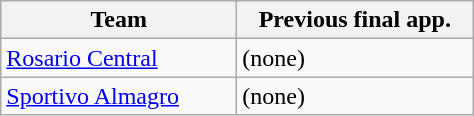<table class="wikitable">
<tr>
<th width=150px>Team</th>
<th width=150px>Previous final app.</th>
</tr>
<tr>
<td><a href='#'>Rosario Central</a></td>
<td>(none)</td>
</tr>
<tr>
<td><a href='#'>Sportivo Almagro</a></td>
<td>(none)</td>
</tr>
</table>
